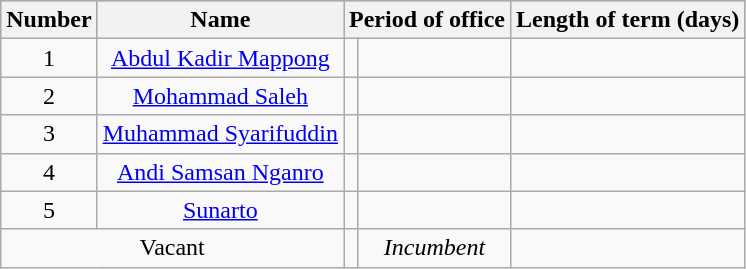<table class="sortable wikitable ">
<tr style="background:#B5B5B5">
<th>Number</th>
<th class="unsortable">Name</th>
<th class="unsortable" colspan="2">Period of office</th>
<th>Length of term (days)</th>
</tr>
<tr align="center">
<td>1</td>
<td><a href='#'>Abdul Kadir Mappong</a></td>
<td></td>
<td></td>
<td></td>
</tr>
<tr align="center">
<td>2</td>
<td><a href='#'>Mohammad Saleh</a></td>
<td></td>
<td></td>
<td></td>
</tr>
<tr align="center">
<td>3</td>
<td><a href='#'>Muhammad Syarifuddin</a></td>
<td></td>
<td></td>
<td></td>
</tr>
<tr align="center">
<td>4</td>
<td><a href='#'>Andi Samsan Nganro</a></td>
<td></td>
<td></td>
<td></td>
</tr>
<tr align="center">
<td>5</td>
<td><a href='#'>Sunarto</a></td>
<td></td>
<td></td>
<td></td>
</tr>
<tr align="center">
<td colspan="2">Vacant</td>
<td></td>
<td><em>Incumbent</em></td>
<td></td>
</tr>
</table>
